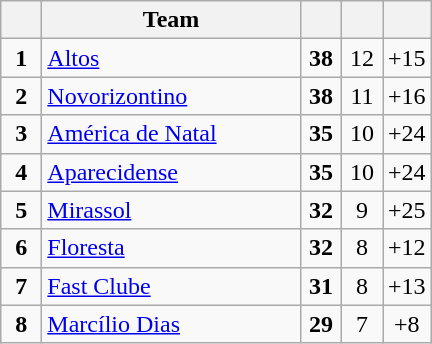<table class="wikitable" style="text-align: center;">
<tr>
<th width=20></th>
<th width=165>Team</th>
<th width=20></th>
<th width=20></th>
<th width=20></th>
</tr>
<tr>
<td><strong>1</strong></td>
<td align=left> <a href='#'>Altos</a></td>
<td><strong>38</strong></td>
<td>12</td>
<td>+15</td>
</tr>
<tr>
<td><strong>2</strong></td>
<td align=left> <a href='#'>Novorizontino</a></td>
<td><strong>38</strong></td>
<td>11</td>
<td>+16</td>
</tr>
<tr>
<td><strong>3</strong></td>
<td align=left> <a href='#'>América de Natal</a></td>
<td><strong>35</strong></td>
<td>10</td>
<td>+24</td>
</tr>
<tr>
<td><strong>4</strong></td>
<td align=left> <a href='#'>Aparecidense</a></td>
<td><strong>35</strong></td>
<td>10</td>
<td>+24</td>
</tr>
<tr>
<td><strong>5</strong></td>
<td align=left> <a href='#'>Mirassol</a></td>
<td><strong>32</strong></td>
<td>9</td>
<td>+25</td>
</tr>
<tr>
<td><strong>6</strong></td>
<td align=left> <a href='#'>Floresta</a></td>
<td><strong>32</strong></td>
<td>8</td>
<td>+12</td>
</tr>
<tr>
<td><strong>7</strong></td>
<td align=left> <a href='#'>Fast Clube</a></td>
<td><strong>31</strong></td>
<td>8</td>
<td>+13</td>
</tr>
<tr>
<td><strong>8</strong></td>
<td align=left> <a href='#'>Marcílio Dias</a></td>
<td><strong>29</strong></td>
<td>7</td>
<td>+8</td>
</tr>
</table>
